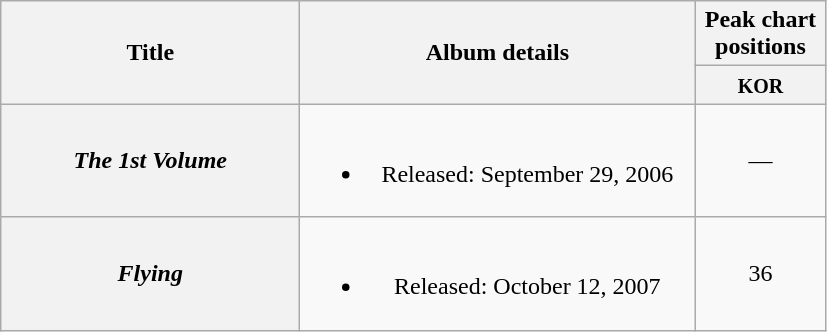<table class="wikitable plainrowheaders" style="text-align:center;">
<tr>
<th scope="col" rowspan="2" style="width:12em;">Title</th>
<th scope="col" rowspan="2" style="width:16em;">Album details</th>
<th scope="col" colspan="1" style="width:5em;">Peak chart positions</th>
</tr>
<tr>
<th><small>KOR</small><br></th>
</tr>
<tr>
<th scope="row"><em>The 1st Volume</em></th>
<td><br><ul><li>Released: September 29, 2006</li></ul></td>
<td>—</td>
</tr>
<tr>
<th scope="row"><em>Flying</em></th>
<td><br><ul><li>Released: October 12, 2007</li></ul></td>
<td>36</td>
</tr>
</table>
